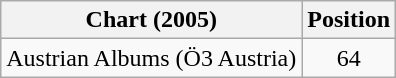<table class="wikitable plainrowheaders">
<tr>
<th>Chart (2005)</th>
<th>Position</th>
</tr>
<tr>
<td>Austrian Albums (Ö3 Austria)</td>
<td align="center">64</td>
</tr>
</table>
